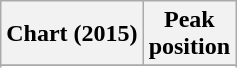<table class="wikitable">
<tr>
<th>Chart (2015)</th>
<th>Peak<br>position</th>
</tr>
<tr>
</tr>
<tr>
</tr>
</table>
